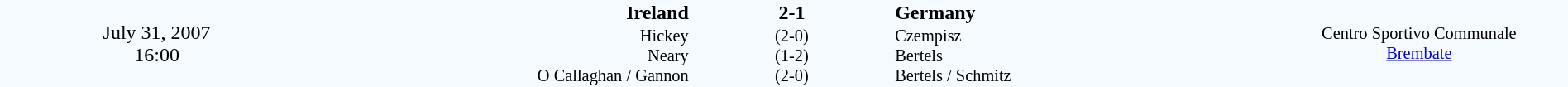<table style="width: 100%; background:#F5FAFF;" cellspacing="0">
<tr>
<td align=center rowspan=3 width=20%>July 31, 2007<br>16:00</td>
</tr>
<tr>
<td width=24% align=right><strong>Ireland</strong></td>
<td align=center width=13%><strong>2-1</strong></td>
<td width=24%><strong>Germany</strong></td>
<td style=font-size:85% rowspan=3 valign=middle align=center>Centro Sportivo Communale<br><a href='#'>Brembate</a></td>
</tr>
<tr style=font-size:85%>
<td align=right valign=top>Hickey<br>Neary<br>O Callaghan / Gannon</td>
<td align=center>(2-0)<br>(1-2)<br>(2-0)</td>
<td>Czempisz<br>Bertels<br>Bertels / Schmitz</td>
</tr>
</table>
